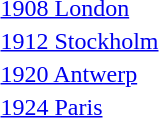<table>
<tr>
<td><a href='#'>1908 London</a><br></td>
<td></td>
<td></td>
<td></td>
</tr>
<tr>
<td><a href='#'>1912 Stockholm</a><br></td>
<td></td>
<td></td>
<td></td>
</tr>
<tr>
<td><a href='#'>1920 Antwerp</a><br></td>
<td></td>
<td></td>
<td></td>
</tr>
<tr>
<td><a href='#'>1924 Paris</a><br></td>
<td></td>
<td></td>
<td></td>
</tr>
</table>
